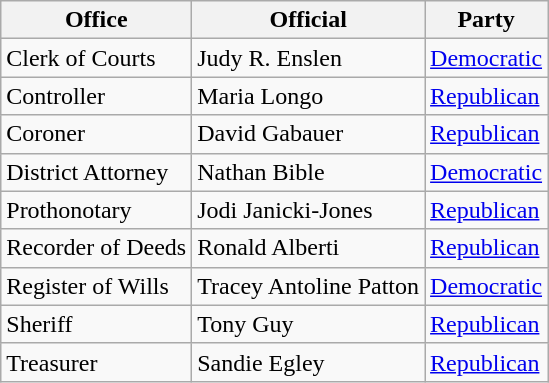<table class="wikitable">
<tr>
<th>Office</th>
<th>Official</th>
<th>Party</th>
</tr>
<tr>
<td>Clerk of Courts</td>
<td>Judy R. Enslen</td>
<td><a href='#'>Democratic</a></td>
</tr>
<tr>
<td>Controller</td>
<td>Maria Longo</td>
<td><a href='#'>Republican</a></td>
</tr>
<tr>
<td>Coroner</td>
<td>David Gabauer</td>
<td><a href='#'>Republican</a></td>
</tr>
<tr>
<td>District Attorney</td>
<td>Nathan Bible</td>
<td><a href='#'>Democratic</a></td>
</tr>
<tr>
<td>Prothonotary</td>
<td>Jodi Janicki-Jones</td>
<td><a href='#'>Republican</a></td>
</tr>
<tr>
<td>Recorder of Deeds</td>
<td>Ronald Alberti</td>
<td><a href='#'>Republican</a></td>
</tr>
<tr>
<td>Register of Wills</td>
<td>Tracey Antoline Patton</td>
<td><a href='#'>Democratic</a></td>
</tr>
<tr>
<td>Sheriff</td>
<td>Tony Guy</td>
<td><a href='#'>Republican</a></td>
</tr>
<tr>
<td>Treasurer</td>
<td>Sandie Egley</td>
<td><a href='#'>Republican</a></td>
</tr>
</table>
